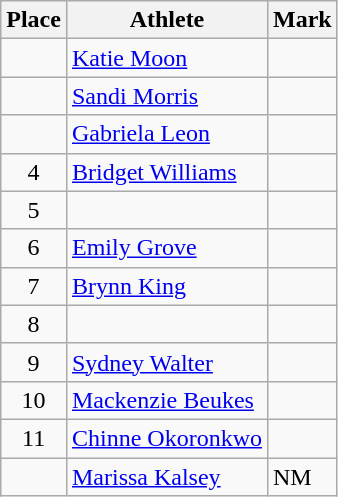<table class="wikitable">
<tr>
<th>Place</th>
<th>Athlete</th>
<th>Mark</th>
</tr>
<tr>
<td align=center></td>
<td><a href='#'>Katie Moon</a></td>
<td></td>
</tr>
<tr>
<td align=center></td>
<td><a href='#'>Sandi Morris</a></td>
<td></td>
</tr>
<tr>
<td align=center></td>
<td><a href='#'>Gabriela Leon</a></td>
<td></td>
</tr>
<tr>
<td align=center>4</td>
<td><a href='#'>Bridget Williams</a></td>
<td></td>
</tr>
<tr>
<td align=center>5</td>
<td></td>
<td></td>
</tr>
<tr>
<td align=center>6</td>
<td><a href='#'>Emily Grove</a></td>
<td></td>
</tr>
<tr>
<td align=center>7</td>
<td><a href='#'>Brynn King</a></td>
<td></td>
</tr>
<tr>
<td align=center>8</td>
<td></td>
<td></td>
</tr>
<tr>
<td align=center>9</td>
<td><a href='#'>Sydney Walter</a></td>
<td></td>
</tr>
<tr>
<td align=center>10</td>
<td><a href='#'>Mackenzie Beukes</a></td>
<td></td>
</tr>
<tr>
<td align=center>11</td>
<td><a href='#'>Chinne Okoronkwo</a></td>
<td></td>
</tr>
<tr>
<td align=center></td>
<td><a href='#'>Marissa Kalsey</a></td>
<td>NM</td>
</tr>
</table>
